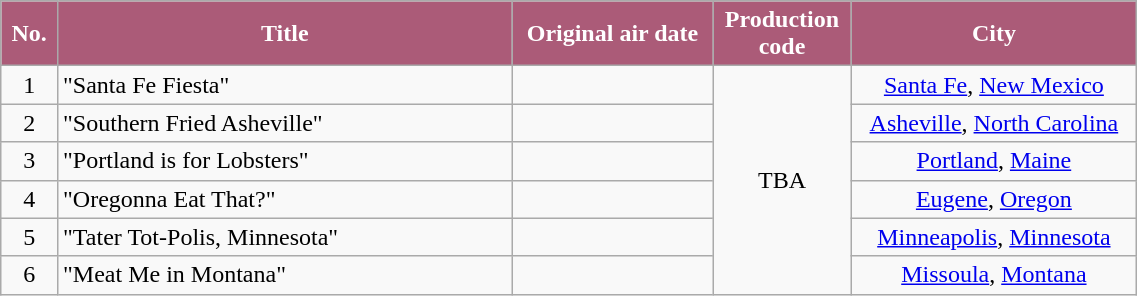<table class="wikitable plainrowheaders" style="width:60%;">
<tr>
<th style="background-color: #ab5b78; color: #FFFFFF;" width=5%>No.</th>
<th style="background-color: #ab5b78; color: #FFFFFF;" width=40%>Title</th>
<th style="background-color: #ab5b78; color: #FFFFFF;">Original air date</th>
<th style="background-color: #ab5b78; color: #FFFFFF;">Production<br>code</th>
<th style="background-color: #ab5b78; color: #FFFFFF;">City</th>
</tr>
<tr>
<td align=center>1</td>
<td>"Santa Fe Fiesta"</td>
<td align=center></td>
<td align=center rowspan=6>TBA</td>
<td align=center><a href='#'>Santa Fe</a>, <a href='#'>New Mexico</a></td>
</tr>
<tr>
<td align=center>2</td>
<td>"Southern Fried Asheville"</td>
<td align=center></td>
<td align=center><a href='#'>Asheville</a>, <a href='#'>North Carolina</a></td>
</tr>
<tr>
<td align=center>3</td>
<td>"Portland is for Lobsters"</td>
<td align=center></td>
<td align=center><a href='#'>Portland</a>, <a href='#'>Maine</a></td>
</tr>
<tr>
<td align=center>4</td>
<td>"Oregonna Eat That?"</td>
<td align=center></td>
<td align=center><a href='#'>Eugene</a>, <a href='#'>Oregon</a></td>
</tr>
<tr>
<td align=center>5</td>
<td>"Tater Tot-Polis, Minnesota"</td>
<td align=center></td>
<td align=center><a href='#'>Minneapolis</a>, <a href='#'>Minnesota</a></td>
</tr>
<tr>
<td align=center>6</td>
<td>"Meat Me in Montana"</td>
<td align=center></td>
<td align=center><a href='#'>Missoula</a>, <a href='#'>Montana</a></td>
</tr>
</table>
